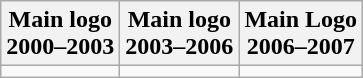<table class="wikitable">
<tr>
<th>Main logo<br>2000–2003</th>
<th>Main logo<br>2003–2006</th>
<th>Main Logo<br>2006–2007</th>
</tr>
<tr>
<td></td>
<td></td>
<td></td>
</tr>
</table>
